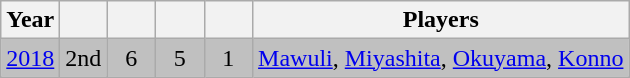<table class="wikitable" style="text-align: center;">
<tr>
<th>Year</th>
<th></th>
<th width=25px></th>
<th width=25px></th>
<th width=25px></th>
<th>Players</th>
</tr>
<tr bgcolor="silver">
<td> <a href='#'>2018</a></td>
<td>2nd</td>
<td>6</td>
<td>5</td>
<td>1</td>
<td><a href='#'>Mawuli</a>, <a href='#'>Miyashita</a>, <a href='#'>Okuyama</a>, <a href='#'>Konno</a></td>
</tr>
</table>
